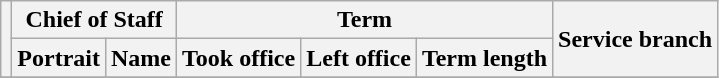<table class="wikitable sortable">
<tr>
<th rowspan=2></th>
<th colspan=2>Chief of Staff</th>
<th colspan=3>Term</th>
<th rowspan=2>Service branch</th>
</tr>
<tr>
<th>Portrait</th>
<th>Name</th>
<th>Took office</th>
<th>Left office</th>
<th>Term length</th>
</tr>
<tr>
</tr>
</table>
